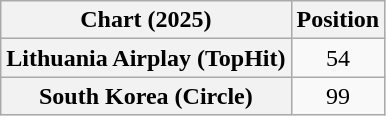<table class="wikitable sortable plainrowheaders" style="text-align:center">
<tr>
<th scope="col">Chart (2025)</th>
<th scope="col">Position</th>
</tr>
<tr>
<th scope="row">Lithuania Airplay (TopHit)</th>
<td>54</td>
</tr>
<tr>
<th scope="row">South Korea (Circle)</th>
<td>99</td>
</tr>
</table>
